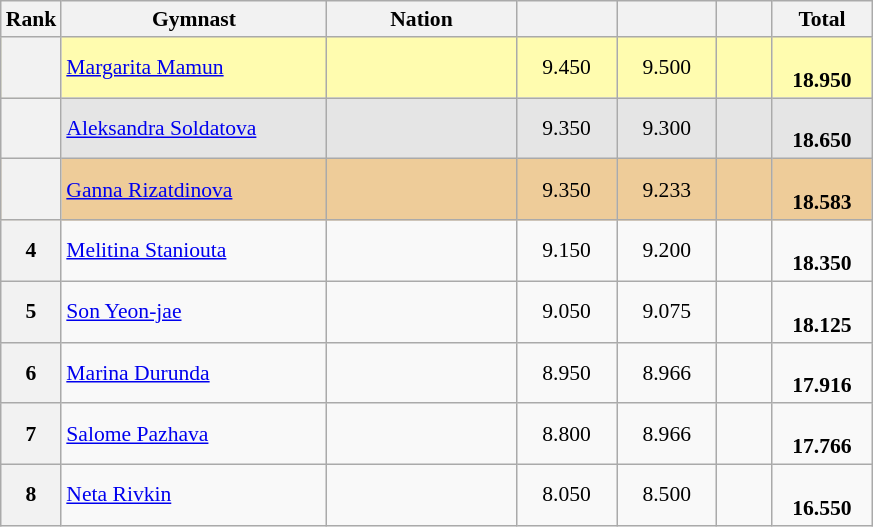<table class="wikitable sortable" style="text-align:center; font-size:90%">
<tr>
<th scope="col" style="width:20px;">Rank</th>
<th ! scope="col" style="width:170px;">Gymnast</th>
<th ! scope="col" style="width:120px;">Nation</th>
<th ! scope="col" style="width:60px;"></th>
<th ! scope="col" style="width:60px;"></th>
<th ! scope="col" style="width:30px;"></th>
<th ! scope="col" style="width:60px;">Total</th>
</tr>
<tr bgcolor=fffcaf>
<th scope=row></th>
<td align=left><a href='#'>Margarita Mamun</a></td>
<td style="text-align:left;"></td>
<td>9.450</td>
<td>9.500</td>
<td></td>
<td><br><strong>18.950</strong></td>
</tr>
<tr bgcolor=e5e5e5>
<th scope=row></th>
<td align=left><a href='#'>Aleksandra Soldatova</a></td>
<td style="text-align:left;"></td>
<td>9.350</td>
<td>9.300</td>
<td></td>
<td><br><strong>18.650</strong></td>
</tr>
<tr bgcolor=eecc99>
<th scope=row></th>
<td align=left><a href='#'>Ganna Rizatdinova</a></td>
<td style="text-align:left;"></td>
<td>9.350</td>
<td>9.233</td>
<td></td>
<td><br><strong>18.583</strong></td>
</tr>
<tr>
<th scope=row>4</th>
<td align=left><a href='#'>Melitina Staniouta</a></td>
<td style="text-align:left;"></td>
<td>9.150</td>
<td>9.200</td>
<td></td>
<td><br><strong>18.350</strong></td>
</tr>
<tr>
<th scope=row>5</th>
<td align=left><a href='#'>Son Yeon-jae</a></td>
<td style="text-align:left;"></td>
<td>9.050</td>
<td>9.075</td>
<td></td>
<td><br><strong>18.125</strong></td>
</tr>
<tr>
<th scope=row>6</th>
<td align=left><a href='#'>Marina Durunda</a></td>
<td style="text-align:left;"></td>
<td>8.950</td>
<td>8.966</td>
<td></td>
<td><br><strong>17.916</strong></td>
</tr>
<tr>
<th scope=row>7</th>
<td align=left><a href='#'>Salome Pazhava</a></td>
<td style="text-align:left;"></td>
<td>8.800</td>
<td>8.966</td>
<td></td>
<td><br><strong>17.766</strong></td>
</tr>
<tr>
<th scope=row>8</th>
<td align=left><a href='#'>Neta Rivkin</a></td>
<td style="text-align:left;"></td>
<td>8.050</td>
<td>8.500</td>
<td></td>
<td><br><strong>16.550</strong></td>
</tr>
</table>
